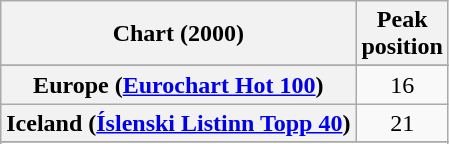<table class="wikitable sortable plainrowheaders" style="text-align:center">
<tr>
<th>Chart (2000)</th>
<th>Peak<br>position</th>
</tr>
<tr>
</tr>
<tr>
</tr>
<tr>
<th scope="row">Europe (<a href='#'>Eurochart Hot 100</a>)</th>
<td>16</td>
</tr>
<tr>
<th scope="row">Iceland (<a href='#'>Íslenski Listinn Topp 40</a>)</th>
<td>21</td>
</tr>
<tr>
</tr>
<tr>
</tr>
<tr>
</tr>
<tr>
</tr>
<tr>
</tr>
</table>
